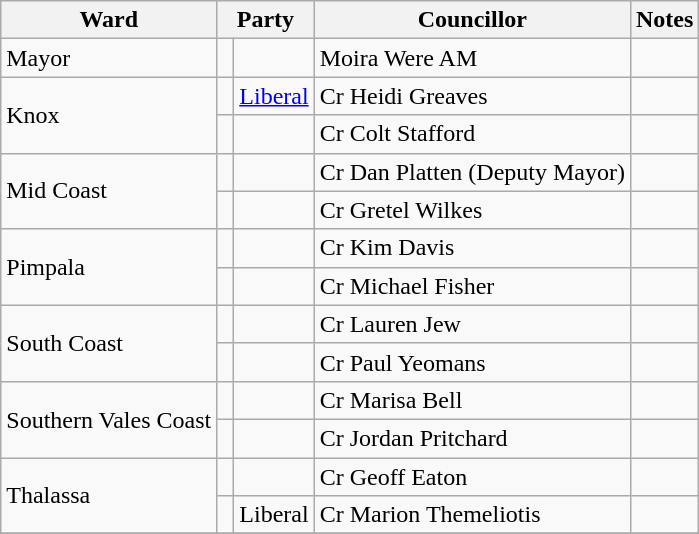<table class="wikitable">
<tr>
<th>Ward</th>
<th colspan="2">Party</th>
<th>Councillor</th>
<th>Notes</th>
</tr>
<tr>
<td>Mayor</td>
<td> </td>
<td> </td>
<td>Moira Were AM</td>
<td></td>
</tr>
<tr>
<td rowspan="2">Knox</td>
<td> </td>
<td><a href='#'>Liberal</a></td>
<td>Cr Heidi Greaves</td>
<td></td>
</tr>
<tr>
<td></td>
<td></td>
<td>Cr Colt Stafford</td>
<td></td>
</tr>
<tr>
<td rowspan="2">Mid Coast</td>
<td> </td>
<td></td>
<td>Cr Dan Platten (Deputy Mayor)</td>
<td></td>
</tr>
<tr>
<td> </td>
<td></td>
<td>Cr Gretel Wilkes</td>
<td></td>
</tr>
<tr>
<td rowspan="2">Pimpala</td>
<td> </td>
<td></td>
<td>Cr Kim Davis</td>
<td></td>
</tr>
<tr>
<td> </td>
<td></td>
<td>Cr Michael Fisher</td>
<td></td>
</tr>
<tr>
<td rowspan="2">South Coast</td>
<td> </td>
<td></td>
<td>Cr Lauren Jew</td>
<td></td>
</tr>
<tr>
<td> </td>
<td></td>
<td>Cr Paul Yeomans</td>
<td></td>
</tr>
<tr>
<td rowspan="2">Southern Vales Coast</td>
<td> </td>
<td></td>
<td>Cr Marisa Bell</td>
<td></td>
</tr>
<tr>
<td> </td>
<td></td>
<td>Cr Jordan Pritchard</td>
<td></td>
</tr>
<tr>
<td rowspan="2">Thalassa</td>
<td> </td>
<td></td>
<td>Cr Geoff Eaton</td>
<td></td>
</tr>
<tr>
<td> </td>
<td>Liberal</td>
<td>Cr Marion Themeliotis</td>
<td></td>
</tr>
<tr>
</tr>
</table>
